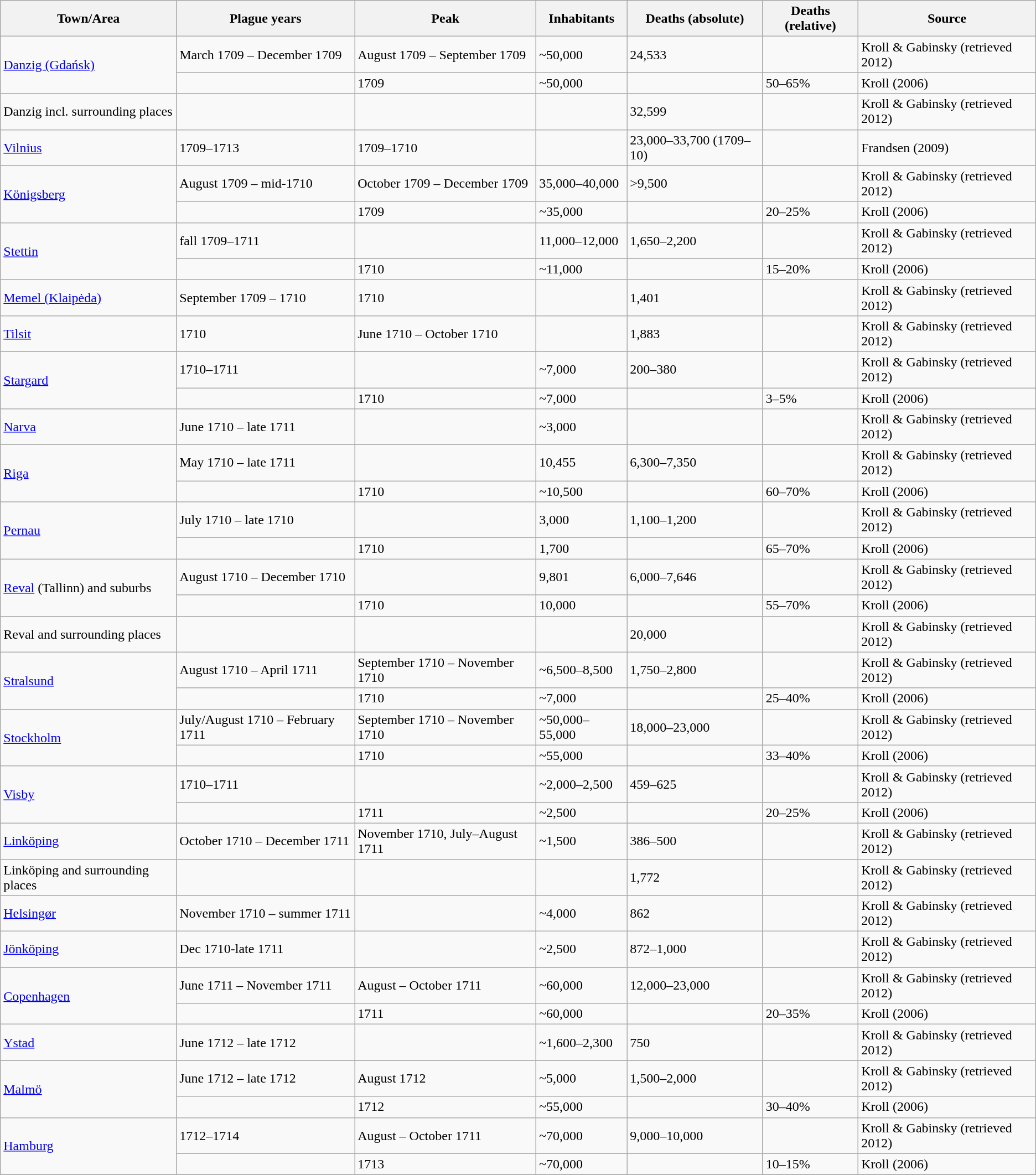<table class="wikitable">
<tr>
<th>Town/Area</th>
<th>Plague years</th>
<th>Peak</th>
<th>Inhabitants</th>
<th>Deaths (absolute)</th>
<th>Deaths (relative)</th>
<th>Source</th>
</tr>
<tr>
<td rowspan="2"><a href='#'>Danzig (Gdańsk)</a></td>
<td>March 1709 – December 1709</td>
<td>August 1709 – September 1709</td>
<td>~50,000</td>
<td>24,533</td>
<td></td>
<td>Kroll & Gabinsky (retrieved 2012)</td>
</tr>
<tr>
<td></td>
<td>1709</td>
<td>~50,000</td>
<td></td>
<td>50–65%</td>
<td>Kroll (2006)</td>
</tr>
<tr>
<td>Danzig incl. surrounding places</td>
<td></td>
<td></td>
<td></td>
<td>32,599</td>
<td></td>
<td>Kroll & Gabinsky (retrieved 2012)</td>
</tr>
<tr>
<td><a href='#'>Vilnius</a></td>
<td>1709–1713</td>
<td>1709–1710</td>
<td></td>
<td>23,000–33,700 (1709–10)</td>
<td></td>
<td>Frandsen (2009)</td>
</tr>
<tr>
<td rowspan="2"><a href='#'>Königsberg</a></td>
<td>August 1709 – mid-1710</td>
<td>October 1709 – December 1709</td>
<td>35,000–40,000</td>
<td>>9,500</td>
<td></td>
<td>Kroll & Gabinsky (retrieved 2012)</td>
</tr>
<tr>
<td></td>
<td>1709</td>
<td>~35,000</td>
<td></td>
<td>20–25%</td>
<td>Kroll (2006)</td>
</tr>
<tr>
<td rowspan="2"><a href='#'>Stettin</a></td>
<td>fall 1709–1711</td>
<td></td>
<td>11,000–12,000</td>
<td>1,650–2,200</td>
<td></td>
<td>Kroll & Gabinsky (retrieved 2012)</td>
</tr>
<tr>
<td></td>
<td>1710</td>
<td>~11,000</td>
<td></td>
<td>15–20%</td>
<td>Kroll (2006)</td>
</tr>
<tr>
<td><a href='#'>Memel (Klaipėda)</a></td>
<td>September 1709 – 1710</td>
<td>1710</td>
<td></td>
<td>1,401</td>
<td></td>
<td>Kroll & Gabinsky (retrieved 2012)</td>
</tr>
<tr>
<td><a href='#'>Tilsit</a></td>
<td>1710</td>
<td>June 1710 – October 1710</td>
<td></td>
<td>1,883</td>
<td></td>
<td>Kroll & Gabinsky (retrieved 2012)</td>
</tr>
<tr>
<td rowspan="2"><a href='#'>Stargard</a></td>
<td>1710–1711</td>
<td></td>
<td>~7,000</td>
<td>200–380</td>
<td></td>
<td>Kroll & Gabinsky (retrieved 2012)</td>
</tr>
<tr>
<td></td>
<td>1710</td>
<td>~7,000</td>
<td></td>
<td>3–5%</td>
<td>Kroll (2006)</td>
</tr>
<tr>
<td><a href='#'>Narva</a></td>
<td>June 1710 – late 1711</td>
<td></td>
<td>~3,000</td>
<td></td>
<td></td>
<td>Kroll & Gabinsky (retrieved 2012)</td>
</tr>
<tr>
<td rowspan="2"><a href='#'>Riga</a></td>
<td>May 1710 – late 1711</td>
<td></td>
<td>10,455</td>
<td>6,300–7,350</td>
<td></td>
<td>Kroll & Gabinsky (retrieved 2012)</td>
</tr>
<tr>
<td></td>
<td>1710</td>
<td>~10,500</td>
<td></td>
<td>60–70%</td>
<td>Kroll (2006)</td>
</tr>
<tr>
<td rowspan="2"><a href='#'>Pernau</a></td>
<td>July 1710 – late 1710</td>
<td></td>
<td>3,000</td>
<td>1,100–1,200</td>
<td></td>
<td>Kroll & Gabinsky (retrieved 2012)</td>
</tr>
<tr>
<td></td>
<td>1710</td>
<td>1,700</td>
<td></td>
<td>65–70%</td>
<td>Kroll (2006)</td>
</tr>
<tr>
<td rowspan="2"><a href='#'>Reval</a> (Tallinn) and suburbs</td>
<td>August 1710 – December 1710</td>
<td></td>
<td>9,801</td>
<td>6,000–7,646</td>
<td></td>
<td>Kroll & Gabinsky (retrieved 2012)</td>
</tr>
<tr>
<td></td>
<td>1710</td>
<td>10,000</td>
<td></td>
<td>55–70%</td>
<td>Kroll (2006)</td>
</tr>
<tr>
<td>Reval and surrounding places</td>
<td></td>
<td></td>
<td></td>
<td>20,000</td>
<td></td>
<td>Kroll & Gabinsky (retrieved 2012)</td>
</tr>
<tr>
<td rowspan="2"><a href='#'>Stralsund</a></td>
<td>August 1710 – April 1711</td>
<td>September 1710 – November 1710</td>
<td>~6,500–8,500</td>
<td>1,750–2,800</td>
<td></td>
<td>Kroll & Gabinsky (retrieved 2012)</td>
</tr>
<tr>
<td></td>
<td>1710</td>
<td>~7,000</td>
<td></td>
<td>25–40%</td>
<td>Kroll (2006)</td>
</tr>
<tr>
<td rowspan="2"><a href='#'>Stockholm</a></td>
<td>July/August 1710 – February 1711</td>
<td>September 1710 – November 1710</td>
<td>~50,000–55,000</td>
<td>18,000–23,000</td>
<td></td>
<td>Kroll & Gabinsky (retrieved 2012)</td>
</tr>
<tr>
<td></td>
<td>1710</td>
<td>~55,000</td>
<td></td>
<td>33–40%</td>
<td>Kroll (2006)</td>
</tr>
<tr>
<td rowspan="2"><a href='#'>Visby</a></td>
<td>1710–1711</td>
<td></td>
<td>~2,000–2,500</td>
<td>459–625</td>
<td></td>
<td>Kroll & Gabinsky (retrieved 2012)</td>
</tr>
<tr>
<td></td>
<td>1711</td>
<td>~2,500</td>
<td></td>
<td>20–25%</td>
<td>Kroll (2006)</td>
</tr>
<tr>
<td><a href='#'>Linköping</a></td>
<td>October 1710 – December 1711</td>
<td>November 1710, July–August 1711</td>
<td>~1,500</td>
<td>386–500</td>
<td></td>
<td>Kroll & Gabinsky (retrieved 2012)</td>
</tr>
<tr>
<td>Linköping and surrounding places</td>
<td></td>
<td></td>
<td></td>
<td>1,772</td>
<td></td>
<td>Kroll & Gabinsky (retrieved 2012)</td>
</tr>
<tr>
<td><a href='#'>Helsingør</a></td>
<td>November 1710 – summer 1711</td>
<td></td>
<td>~4,000</td>
<td>862</td>
<td></td>
<td>Kroll & Gabinsky (retrieved 2012)</td>
</tr>
<tr>
<td><a href='#'>Jönköping</a></td>
<td>Dec 1710-late 1711</td>
<td></td>
<td>~2,500</td>
<td>872–1,000</td>
<td></td>
<td>Kroll & Gabinsky (retrieved 2012)</td>
</tr>
<tr>
<td rowspan="2"><a href='#'>Copenhagen</a></td>
<td>June 1711 – November 1711</td>
<td>August – October 1711</td>
<td>~60,000</td>
<td>12,000–23,000</td>
<td></td>
<td>Kroll & Gabinsky (retrieved 2012)</td>
</tr>
<tr>
<td></td>
<td>1711</td>
<td>~60,000</td>
<td></td>
<td>20–35%</td>
<td>Kroll (2006)</td>
</tr>
<tr>
<td><a href='#'>Ystad</a></td>
<td>June 1712 – late 1712</td>
<td></td>
<td>~1,600–2,300</td>
<td>750</td>
<td></td>
<td>Kroll & Gabinsky (retrieved 2012)</td>
</tr>
<tr>
<td rowspan="2"><a href='#'>Malmö</a></td>
<td>June 1712 – late 1712</td>
<td>August 1712</td>
<td>~5,000</td>
<td>1,500–2,000</td>
<td></td>
<td>Kroll & Gabinsky (retrieved 2012)</td>
</tr>
<tr>
<td></td>
<td>1712</td>
<td>~55,000</td>
<td></td>
<td>30–40%</td>
<td>Kroll (2006)</td>
</tr>
<tr>
<td rowspan="2"><a href='#'>Hamburg</a></td>
<td>1712–1714</td>
<td>August – October 1711</td>
<td>~70,000</td>
<td>9,000–10,000</td>
<td></td>
<td>Kroll & Gabinsky (retrieved 2012)</td>
</tr>
<tr>
<td></td>
<td>1713</td>
<td>~70,000</td>
<td></td>
<td>10–15%</td>
<td>Kroll (2006)</td>
</tr>
<tr>
</tr>
</table>
